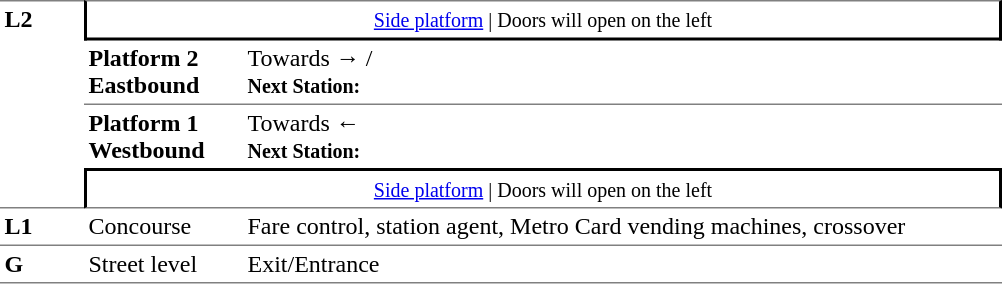<table table border=0 cellspacing=0 cellpadding=3>
<tr>
<td style="border-top:solid 1px grey;border-bottom:solid 1px grey;" width=50 rowspan=4 valign=top><strong>L2</strong></td>
<td style="border-top:solid 1px grey;border-right:solid 2px black;border-left:solid 2px black;border-bottom:solid 2px black;text-align:center;" colspan=2><small><a href='#'>Side platform</a> | Doors will open on the left </small></td>
</tr>
<tr>
<td style="border-bottom:solid 1px grey;" width=100><span><strong>Platform 2</strong><br><strong>Eastbound</strong></span></td>
<td style="border-bottom:solid 1px grey;" width=500>Towards →  / <br><small><strong>Next Station:</strong> </small></td>
</tr>
<tr>
<td><span><strong>Platform 1</strong><br><strong>Westbound</strong></span></td>
<td><span></span>Towards ← <br><small><strong>Next Station:</strong> </small></td>
</tr>
<tr>
<td style="border-top:solid 2px black;border-right:solid 2px black;border-left:solid 2px black;border-bottom:solid 1px grey;text-align:center;" colspan=2><small><a href='#'>Side platform</a> | Doors will open on the left </small></td>
</tr>
<tr>
<td valign=top><strong>L1</strong></td>
<td valign=top>Concourse</td>
<td valign=top>Fare control, station agent, Metro Card vending machines, crossover</td>
</tr>
<tr>
<td style="border-bottom:solid 1px grey;border-top:solid 1px grey;" width=50 valign=top><strong>G</strong></td>
<td style="border-top:solid 1px grey;border-bottom:solid 1px grey;" width=100 valign=top>Street level</td>
<td style="border-top:solid 1px grey;border-bottom:solid 1px grey;" width=500 valign=top>Exit/Entrance</td>
</tr>
</table>
